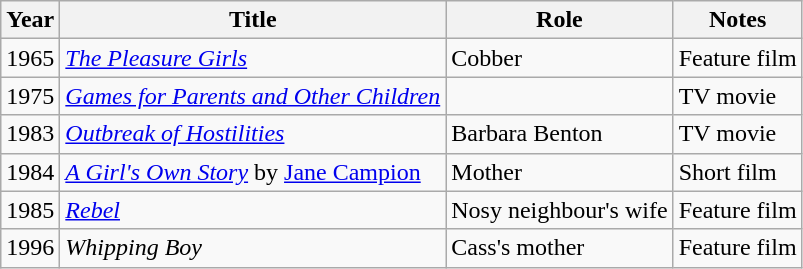<table class="wikitable sortable">
<tr>
<th>Year</th>
<th>Title</th>
<th>Role</th>
<th>Notes</th>
</tr>
<tr>
<td>1965</td>
<td><em><a href='#'>The Pleasure Girls</a></em></td>
<td>Cobber</td>
<td>Feature film</td>
</tr>
<tr>
<td>1975</td>
<td><em><a href='#'>Games for Parents and Other Children</a></em></td>
<td></td>
<td>TV movie</td>
</tr>
<tr>
<td>1983</td>
<td><em><a href='#'>Outbreak of Hostilities</a></em></td>
<td>Barbara Benton</td>
<td>TV movie</td>
</tr>
<tr>
<td>1984</td>
<td><em><a href='#'>A Girl's Own Story</a></em> by <a href='#'>Jane Campion</a></td>
<td>Mother</td>
<td>Short film</td>
</tr>
<tr>
<td>1985</td>
<td><em><a href='#'>Rebel</a></em></td>
<td>Nosy neighbour's wife</td>
<td>Feature film</td>
</tr>
<tr>
<td>1996</td>
<td><em>Whipping Boy</em></td>
<td>Cass's mother</td>
<td>Feature film</td>
</tr>
</table>
